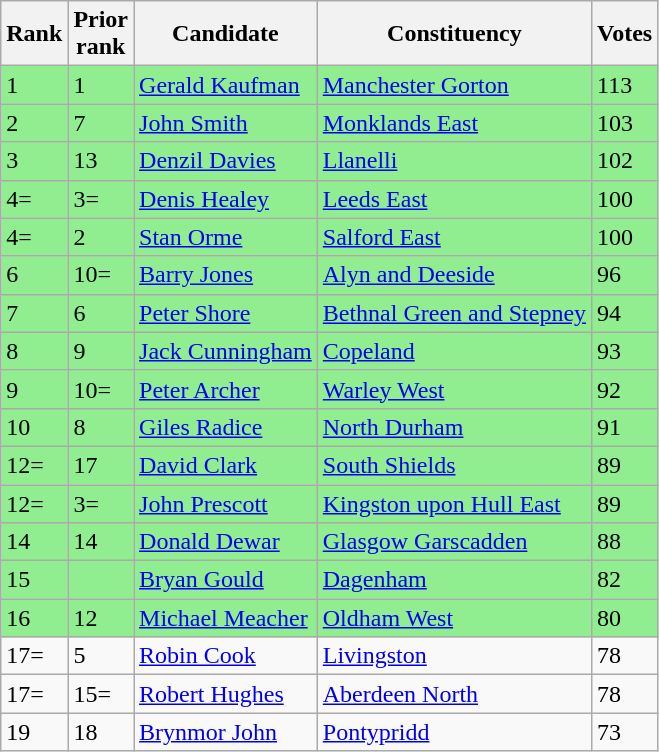<table class="wikitable sortable">
<tr>
<th>Rank<br></th>
<th>Prior<br>rank<br></th>
<th>Candidate<br></th>
<th>Constituency<br></th>
<th>Votes<br></th>
</tr>
<tr bgcolor="lightgreen">
<td>1</td>
<td>1</td>
<td><a href='#'>Gerald Kaufman</a></td>
<td><a href='#'>Manchester Gorton</a></td>
<td>113</td>
</tr>
<tr bgcolor="lightgreen">
<td>2</td>
<td>7</td>
<td><a href='#'>John Smith</a></td>
<td><a href='#'>Monklands East</a></td>
<td>103</td>
</tr>
<tr bgcolor="lightgreen">
<td>3</td>
<td>13</td>
<td><a href='#'>Denzil Davies</a></td>
<td><a href='#'>Llanelli</a></td>
<td>102</td>
</tr>
<tr bgcolor="lightgreen">
<td>4=</td>
<td>3=</td>
<td><a href='#'>Denis Healey</a></td>
<td><a href='#'>Leeds East</a></td>
<td>100</td>
</tr>
<tr bgcolor="lightgreen">
<td>4=</td>
<td>2</td>
<td><a href='#'>Stan Orme</a></td>
<td><a href='#'>Salford East</a></td>
<td>100</td>
</tr>
<tr bgcolor="lightgreen">
<td>6</td>
<td>10=</td>
<td><a href='#'>Barry Jones</a></td>
<td><a href='#'>Alyn and Deeside</a></td>
<td>96</td>
</tr>
<tr bgcolor="lightgreen">
<td>7</td>
<td>6</td>
<td><a href='#'>Peter Shore</a></td>
<td><a href='#'>Bethnal Green and Stepney</a></td>
<td>94</td>
</tr>
<tr bgcolor="lightgreen">
<td>8</td>
<td>9</td>
<td><a href='#'>Jack Cunningham</a></td>
<td><a href='#'>Copeland</a></td>
<td>93</td>
</tr>
<tr bgcolor="lightgreen">
<td>9</td>
<td>10=</td>
<td><a href='#'>Peter Archer</a></td>
<td><a href='#'>Warley West</a></td>
<td>92</td>
</tr>
<tr bgcolor="lightgreen">
<td>10</td>
<td>8</td>
<td><a href='#'>Giles Radice</a></td>
<td><a href='#'>North Durham</a></td>
<td>91</td>
</tr>
<tr bgcolor="lightgreen">
<td>12=</td>
<td>17</td>
<td><a href='#'>David Clark</a></td>
<td><a href='#'>South Shields</a></td>
<td>89</td>
</tr>
<tr bgcolor="lightgreen">
<td>12=</td>
<td>3=</td>
<td><a href='#'>John Prescott</a></td>
<td><a href='#'>Kingston upon Hull East</a></td>
<td>89</td>
</tr>
<tr bgcolor="lightgreen">
<td>14</td>
<td>14</td>
<td><a href='#'>Donald Dewar</a></td>
<td><a href='#'>Glasgow Garscadden</a></td>
<td>88</td>
</tr>
<tr bgcolor="lightgreen">
<td>15</td>
<td></td>
<td><a href='#'>Bryan Gould</a></td>
<td><a href='#'>Dagenham</a></td>
<td>82</td>
</tr>
<tr bgcolor="lightgreen">
<td>16</td>
<td>12</td>
<td><a href='#'>Michael Meacher</a></td>
<td><a href='#'>Oldham West</a></td>
<td>80</td>
</tr>
<tr>
<td>17=</td>
<td>5</td>
<td><a href='#'>Robin Cook</a></td>
<td><a href='#'>Livingston</a></td>
<td>78</td>
</tr>
<tr>
<td>17=</td>
<td>15=</td>
<td><a href='#'>Robert Hughes</a></td>
<td><a href='#'>Aberdeen North</a></td>
<td>78</td>
</tr>
<tr>
<td>19</td>
<td>18</td>
<td><a href='#'>Brynmor John</a></td>
<td><a href='#'>Pontypridd</a></td>
<td>73</td>
</tr>
</table>
